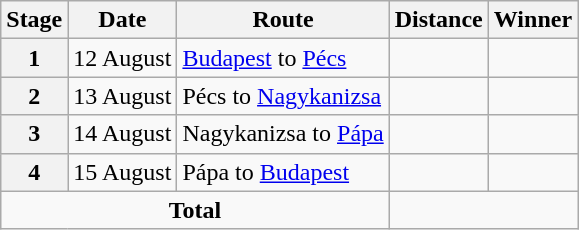<table class="wikitable">
<tr>
<th scope="col">Stage</th>
<th scope="col">Date</th>
<th scope="col">Route</th>
<th scope="col">Distance</th>
<th scope="col">Winner</th>
</tr>
<tr>
<th scope="col">1</th>
<td style="text-align:right;">12 August</td>
<td><a href='#'>Budapest</a> to <a href='#'>Pécs</a></td>
<td></td>
<td></td>
</tr>
<tr>
<th scope="col">2</th>
<td style="text-align:right;">13 August</td>
<td>Pécs to <a href='#'>Nagykanizsa</a></td>
<td></td>
<td></td>
</tr>
<tr>
<th scope="col">3</th>
<td style="text-align:right;">14 August</td>
<td>Nagykanizsa to <a href='#'>Pápa</a></td>
<td></td>
</tr>
<tr>
<th scope="col">4</th>
<td style="text-align:right;">15 August</td>
<td>Pápa to <a href='#'>Budapest</a></td>
<td></td>
<td></td>
</tr>
<tr>
<td colspan="3" style="text-align:center"><strong>Total</strong></td>
<td colspan="2" style="text-align:center"><strong></strong></td>
</tr>
</table>
